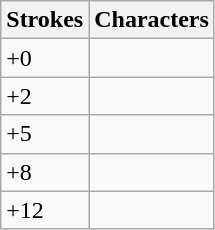<table class="wikitable">
<tr>
<th>Strokes</th>
<th>Characters</th>
</tr>
<tr --->
<td>+0</td>
<td></td>
</tr>
<tr --->
<td>+2</td>
<td></td>
</tr>
<tr --->
<td>+5</td>
<td></td>
</tr>
<tr --->
<td>+8</td>
<td></td>
</tr>
<tr --->
<td>+12</td>
<td></td>
</tr>
</table>
